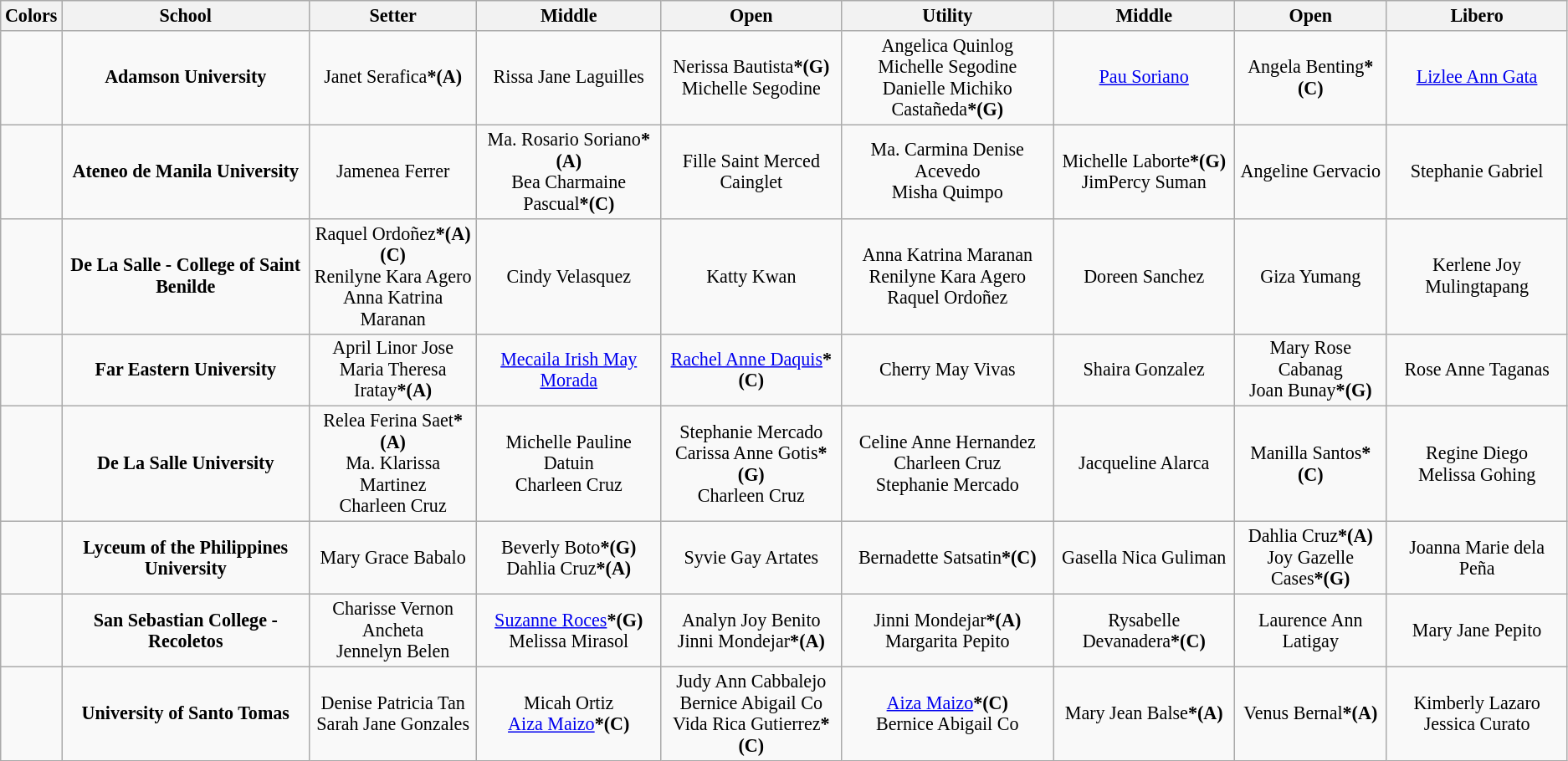<table class="wikitable" style="text-align: center; font-size:92%;">
<tr>
<th>Colors</th>
<th>School</th>
<th>Setter</th>
<th>Middle</th>
<th>Open</th>
<th>Utility</th>
<th>Middle</th>
<th>Open</th>
<th>Libero</th>
</tr>
<tr>
<td></td>
<td><strong>Adamson University</strong></td>
<td>Janet Serafica<strong>*(A)</strong></td>
<td>Rissa Jane Laguilles</td>
<td>Nerissa Bautista<strong>*(G)</strong><br>Michelle Segodine</td>
<td>Angelica Quinlog<br>Michelle Segodine<br>Danielle Michiko Castañeda<strong>*(G)</strong></td>
<td><a href='#'>Pau Soriano</a></td>
<td>Angela Benting<strong>*(C)</strong></td>
<td><a href='#'>Lizlee Ann Gata</a></td>
</tr>
<tr>
<td></td>
<td><strong>Ateneo de Manila University</strong></td>
<td>Jamenea Ferrer</td>
<td>Ma. Rosario Soriano<strong>*(A)</strong><br>Bea Charmaine Pascual<strong>*(C)</strong></td>
<td>Fille Saint Merced Cainglet</td>
<td>Ma. Carmina Denise Acevedo<br>Misha Quimpo</td>
<td>Michelle Laborte<strong>*(G)</strong><br>JimPercy Suman</td>
<td>Angeline Gervacio</td>
<td>Stephanie Gabriel</td>
</tr>
<tr>
<td></td>
<td><strong>De La Salle - College of Saint Benilde</strong></td>
<td>Raquel Ordoñez<strong>*(A)(C)</strong><br>Renilyne Kara Agero<br>Anna Katrina Maranan</td>
<td>Cindy Velasquez</td>
<td>Katty Kwan</td>
<td>Anna Katrina Maranan<br>Renilyne Kara Agero<br>Raquel Ordoñez</td>
<td>Doreen Sanchez</td>
<td>Giza Yumang</td>
<td>Kerlene Joy Mulingtapang</td>
</tr>
<tr>
<td></td>
<td><strong>Far Eastern University</strong></td>
<td>April Linor Jose<br>Maria Theresa Iratay<strong>*(A)</strong></td>
<td><a href='#'>Mecaila Irish May Morada</a></td>
<td><a href='#'>Rachel Anne Daquis</a><strong>*(C)</strong></td>
<td>Cherry May Vivas</td>
<td>Shaira Gonzalez</td>
<td>Mary Rose Cabanag<br>Joan Bunay<strong>*(G)</strong></td>
<td>Rose Anne Taganas</td>
</tr>
<tr>
<td></td>
<td><strong>De La Salle University</strong></td>
<td>Relea Ferina Saet<strong>*(A)</strong><br>Ma. Klarissa Martinez<br>Charleen Cruz</td>
<td>Michelle Pauline Datuin<br>Charleen Cruz</td>
<td>Stephanie Mercado<br>Carissa Anne Gotis<strong>*(G)</strong><br>Charleen Cruz</td>
<td>Celine Anne Hernandez<br>Charleen Cruz<br>Stephanie Mercado</td>
<td>Jacqueline Alarca</td>
<td>Manilla Santos<strong>*(C)</strong></td>
<td>Regine Diego<br>Melissa Gohing</td>
</tr>
<tr>
<td></td>
<td><strong>Lyceum of the Philippines University</strong></td>
<td>Mary Grace Babalo</td>
<td>Beverly Boto<strong>*(G)</strong><br>Dahlia Cruz<strong>*(A)</strong></td>
<td>Syvie Gay Artates</td>
<td>Bernadette Satsatin<strong>*(C)</strong></td>
<td>Gasella Nica Guliman</td>
<td>Dahlia Cruz<strong>*(A)</strong><br>Joy Gazelle Cases<strong>*(G)</strong></td>
<td>Joanna Marie dela Peña</td>
</tr>
<tr>
<td></td>
<td><strong>San Sebastian College - Recoletos</strong></td>
<td>Charisse Vernon Ancheta <br> Jennelyn Belen</td>
<td><a href='#'>Suzanne Roces</a><strong>*(G)</strong><br>Melissa Mirasol</td>
<td>Analyn Joy Benito<br>Jinni Mondejar<strong>*(A)</strong></td>
<td>Jinni Mondejar<strong>*(A)</strong><br> Margarita Pepito</td>
<td>Rysabelle Devanadera<strong>*(C)</strong></td>
<td>Laurence Ann Latigay</td>
<td>Mary Jane Pepito</td>
</tr>
<tr>
<td></td>
<td><strong>University of Santo Tomas</strong></td>
<td>Denise Patricia Tan<br>Sarah Jane Gonzales</td>
<td>Micah Ortiz<br><a href='#'>Aiza Maizo</a><strong>*(C)</strong></td>
<td>Judy Ann Cabbalejo<br>Bernice Abigail Co<br>Vida Rica Gutierrez<strong>*(C)</strong></td>
<td><a href='#'>Aiza Maizo</a><strong>*(C)</strong><br>Bernice Abigail Co</td>
<td>Mary Jean Balse<strong>*(A)</strong></td>
<td>Venus Bernal<strong>*(A)</strong></td>
<td>Kimberly Lazaro<br>Jessica Curato</td>
</tr>
</table>
